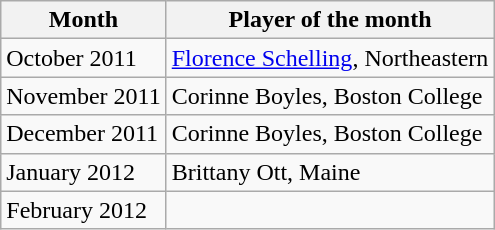<table class="wikitable" border="1">
<tr>
<th>Month</th>
<th>Player of the month</th>
</tr>
<tr>
<td>October 2011</td>
<td><a href='#'>Florence Schelling</a>, Northeastern</td>
</tr>
<tr>
<td>November 2011</td>
<td>Corinne Boyles, Boston College</td>
</tr>
<tr>
<td>December 2011</td>
<td>Corinne Boyles, Boston College</td>
</tr>
<tr>
<td>January 2012</td>
<td>Brittany Ott, Maine</td>
</tr>
<tr>
<td>February 2012</td>
<td></td>
</tr>
</table>
